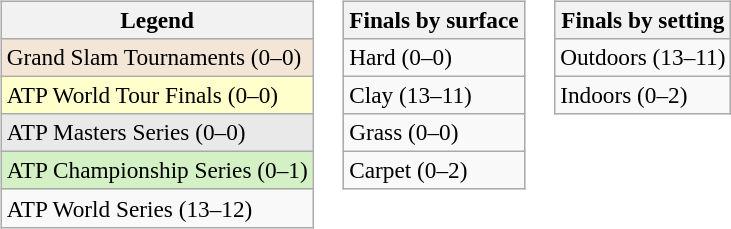<table>
<tr valign=top>
<td><br><table class=wikitable style=font-size:97%>
<tr>
<th>Legend</th>
</tr>
<tr style="background:#f3e6d7;">
<td>Grand Slam Tournaments (0–0)</td>
</tr>
<tr style="background:#ffc;">
<td>ATP World Tour Finals (0–0)</td>
</tr>
<tr style="background:#e9e9e9;">
<td>ATP Masters Series (0–0)</td>
</tr>
<tr style="background:#d4f1c5;">
<td>ATP Championship Series (0–1)</td>
</tr>
<tr>
<td>ATP World Series (13–12)</td>
</tr>
</table>
</td>
<td><br><table class=wikitable style=font-size:97%>
<tr>
<th>Finals by surface</th>
</tr>
<tr>
<td>Hard (0–0)</td>
</tr>
<tr>
<td>Clay (13–11)</td>
</tr>
<tr>
<td>Grass (0–0)</td>
</tr>
<tr>
<td>Carpet (0–2)</td>
</tr>
</table>
</td>
<td><br><table class=wikitable style=font-size:97%>
<tr>
<th>Finals by setting</th>
</tr>
<tr>
<td>Outdoors (13–11)</td>
</tr>
<tr>
<td>Indoors (0–2)</td>
</tr>
</table>
</td>
</tr>
</table>
